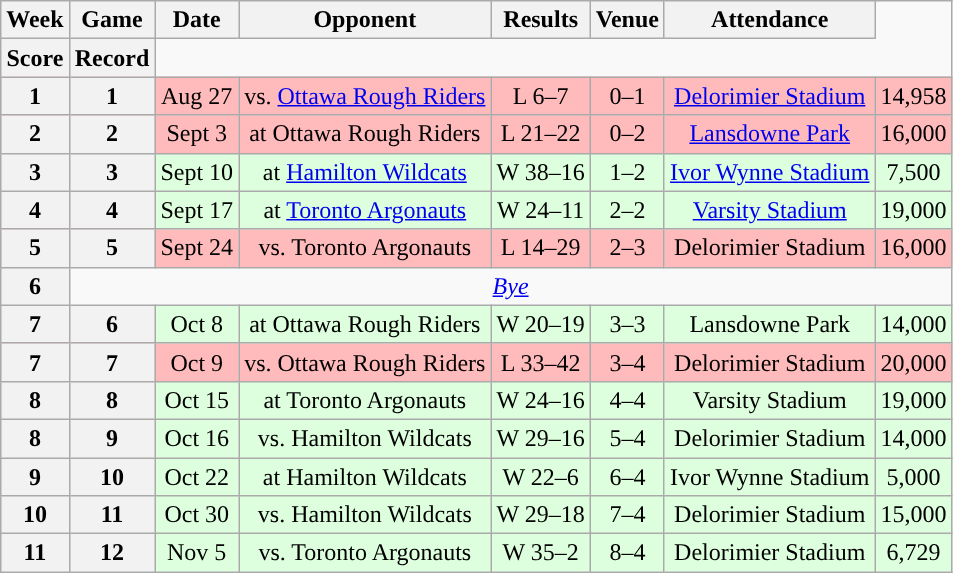<table class="wikitable" style="text-align:center">
<tr>
<th>Week</th>
<th>Game</th>
<th>Date</th>
<th>Opponent</th>
<th>Results</th>
<th>Venue</th>
<th>Attendance</th>
</tr>
<tr>
<th>Score</th>
<th>Record</th>
</tr>
<tr style="background:#ffbbbb">
<th>1</th>
<th>1</th>
<td>Aug 27</td>
<td>vs. <a href='#'>Ottawa Rough Riders</a></td>
<td>L 6–7</td>
<td>0–1</td>
<td><a href='#'>Delorimier Stadium</a></td>
<td>14,958</td>
</tr>
<tr style="background:#ffbbbb">
<th>2</th>
<th>2</th>
<td>Sept 3</td>
<td>at Ottawa Rough Riders</td>
<td>L 21–22</td>
<td>0–2</td>
<td><a href='#'>Lansdowne Park</a></td>
<td>16,000</td>
</tr>
<tr style="background:#ddffdd">
<th>3</th>
<th>3</th>
<td>Sept 10</td>
<td>at <a href='#'>Hamilton Wildcats</a></td>
<td>W 38–16</td>
<td>1–2</td>
<td><a href='#'>Ivor Wynne Stadium</a></td>
<td>7,500</td>
</tr>
<tr style="background:#ddffdd">
<th>4</th>
<th>4</th>
<td>Sept 17</td>
<td>at <a href='#'>Toronto Argonauts</a></td>
<td>W 24–11</td>
<td>2–2</td>
<td><a href='#'>Varsity Stadium</a></td>
<td>19,000</td>
</tr>
<tr style="background:#ffbbbb">
<th>5</th>
<th>5</th>
<td>Sept 24</td>
<td>vs. Toronto Argonauts</td>
<td>L 14–29</td>
<td>2–3</td>
<td>Delorimier Stadium</td>
<td>16,000</td>
</tr>
<tr>
<th>6</th>
<td colspan=7><em><a href='#'>Bye</a></em></td>
</tr>
<tr style="background:#ddffdd">
<th>7</th>
<th>6</th>
<td>Oct 8</td>
<td>at Ottawa Rough Riders</td>
<td>W 20–19</td>
<td>3–3</td>
<td>Lansdowne Park</td>
<td>14,000</td>
</tr>
<tr style="background:#ffbbbb">
<th>7</th>
<th>7</th>
<td>Oct 9</td>
<td>vs. Ottawa Rough Riders</td>
<td>L 33–42</td>
<td>3–4</td>
<td>Delorimier Stadium</td>
<td>20,000</td>
</tr>
<tr style="background:#ddffdd">
<th>8</th>
<th>8</th>
<td>Oct 15</td>
<td>at Toronto Argonauts</td>
<td>W 24–16</td>
<td>4–4</td>
<td>Varsity Stadium</td>
<td>19,000</td>
</tr>
<tr style="background:#ddffdd">
<th>8</th>
<th>9</th>
<td>Oct 16</td>
<td>vs. Hamilton Wildcats</td>
<td>W 29–16</td>
<td>5–4</td>
<td>Delorimier Stadium</td>
<td>14,000</td>
</tr>
<tr style="background:#ddffdd">
<th>9</th>
<th>10</th>
<td>Oct 22</td>
<td>at Hamilton Wildcats</td>
<td>W 22–6</td>
<td>6–4</td>
<td>Ivor Wynne Stadium</td>
<td>5,000</td>
</tr>
<tr style="background:#ddffdd">
<th>10</th>
<th>11</th>
<td>Oct 30</td>
<td>vs. Hamilton Wildcats</td>
<td>W 29–18</td>
<td>7–4</td>
<td>Delorimier Stadium</td>
<td>15,000</td>
</tr>
<tr style="background:#ddffdd">
<th>11</th>
<th>12</th>
<td>Nov 5</td>
<td>vs. Toronto Argonauts</td>
<td>W 35–2</td>
<td>8–4</td>
<td>Delorimier Stadium</td>
<td>6,729</td>
</tr>
</table>
